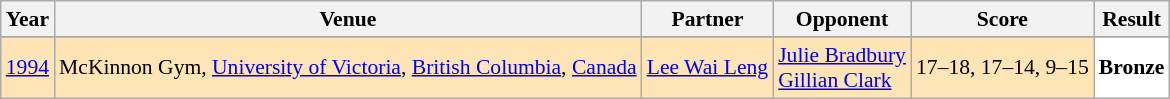<table class="sortable wikitable" style="font-size: 90%;">
<tr>
<th>Year</th>
<th>Venue</th>
<th>Partner</th>
<th>Opponent</th>
<th>Score</th>
<th>Result</th>
</tr>
<tr>
</tr>
<tr style="background:#FFE4B5">
<td align="center"><a href='#'>1994</a></td>
<td align="left">McKinnon Gym, <a href='#'>University of Victoria</a>, <a href='#'>British Columbia</a>, <a href='#'>Canada</a></td>
<td align="left"> <a href='#'>Lee Wai Leng</a></td>
<td align="left"> <a href='#'>Julie Bradbury</a> <br>  <a href='#'>Gillian Clark</a></td>
<td align="left">17–18, 17–14, 9–15</td>
<td style="text-align:left; background:white"> <strong>Bronze</strong></td>
</tr>
</table>
